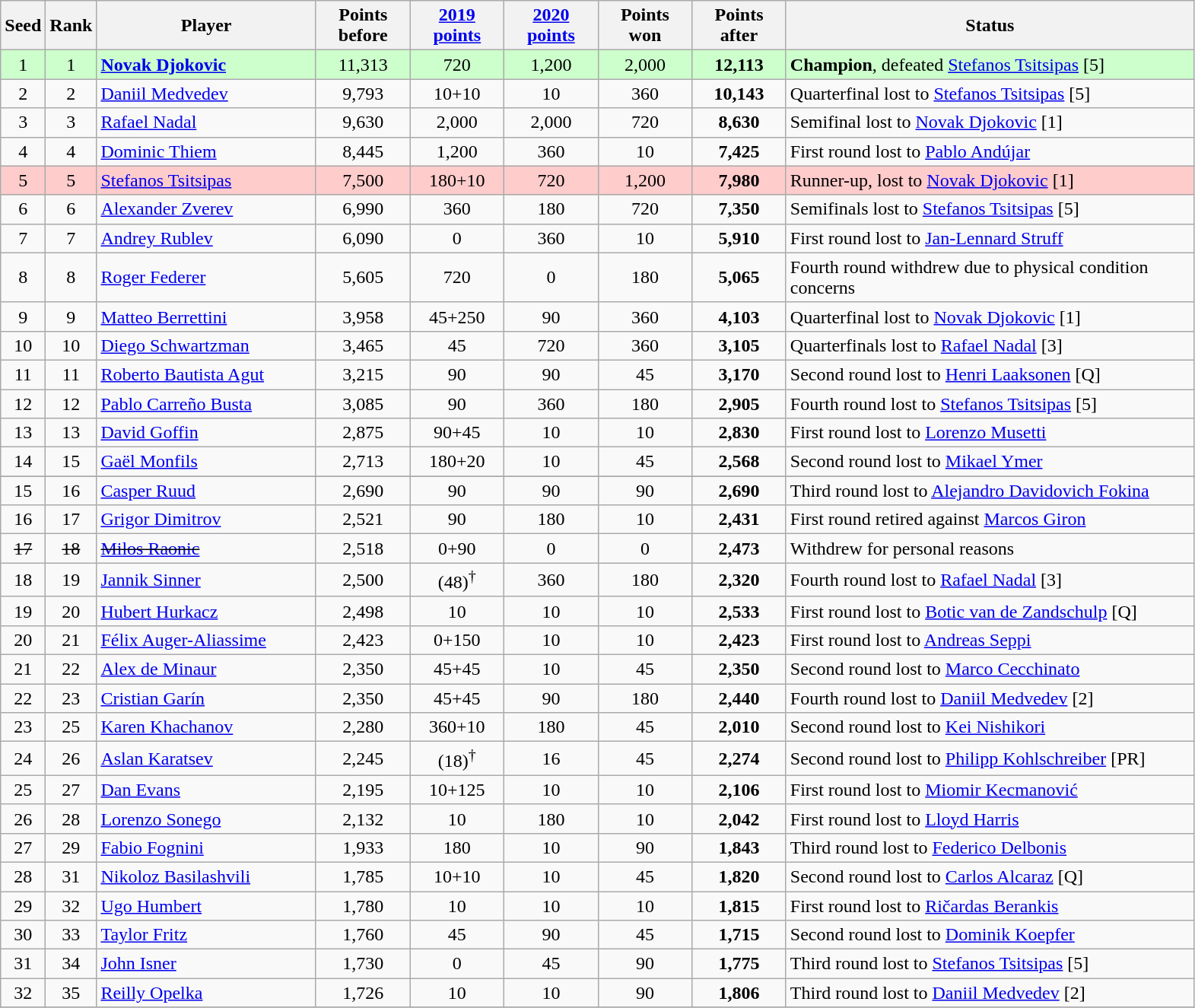<table class="wikitable sortable">
<tr>
<th style="width:30px;">Seed</th>
<th style="width:30px;">Rank</th>
<th style="width:185px;">Player</th>
<th style="width:75px;">Points before</th>
<th style="width:75px;"><a href='#'>2019 points</a></th>
<th style="width:75px;"><a href='#'>2020 points</a></th>
<th style="width:75px;">Points won</th>
<th style="width:75px;">Points after</th>
<th style="width:350px;">Status</th>
</tr>
<tr style="background:#cfc;">
<td style="text-align:center;">1</td>
<td style="text-align:center;">1</td>
<td><strong> <a href='#'>Novak Djokovic</a></strong></td>
<td style="text-align:center;">11,313</td>
<td style="text-align:center;">720</td>
<td style="text-align:center;">1,200</td>
<td style="text-align:center;">2,000</td>
<td style="text-align:center;"><strong>12,113</strong></td>
<td><strong>Champion</strong>, defeated  <a href='#'>Stefanos Tsitsipas</a> [5]</td>
</tr>
<tr>
<td style="text-align:center;">2</td>
<td style="text-align:center;">2</td>
<td> <a href='#'>Daniil Medvedev</a></td>
<td style="text-align:center;">9,793</td>
<td style="text-align:center;">10+10</td>
<td style="text-align:center;">10</td>
<td style="text-align:center;">360</td>
<td style="text-align:center;"><strong>10,143</strong></td>
<td>Quarterfinal lost to  <a href='#'>Stefanos Tsitsipas</a> [5]</td>
</tr>
<tr>
<td style="text-align:center;">3</td>
<td style="text-align:center;">3</td>
<td> <a href='#'>Rafael Nadal</a></td>
<td style="text-align:center;">9,630</td>
<td style="text-align:center;">2,000</td>
<td style="text-align:center;">2,000</td>
<td style="text-align:center;">720</td>
<td style="text-align:center;"><strong>8,630</strong></td>
<td>Semifinal lost to  <a href='#'>Novak Djokovic</a> [1]</td>
</tr>
<tr>
<td style="text-align:center;">4</td>
<td style="text-align:center;">4</td>
<td> <a href='#'>Dominic Thiem</a></td>
<td style="text-align:center;">8,445</td>
<td style="text-align:center;">1,200</td>
<td style="text-align:center;">360</td>
<td style="text-align:center;">10</td>
<td style="text-align:center;"><strong>7,425</strong></td>
<td>First round lost to  <a href='#'>Pablo Andújar</a></td>
</tr>
<tr style="background:#fcc;">
<td style="text-align:center;">5</td>
<td style="text-align:center;">5</td>
<td> <a href='#'>Stefanos Tsitsipas</a></td>
<td style="text-align:center;">7,500</td>
<td style="text-align:center;">180+10</td>
<td style="text-align:center;">720</td>
<td style="text-align:center;">1,200</td>
<td style="text-align:center;"><strong>7,980</strong></td>
<td>Runner-up, lost to  <a href='#'>Novak Djokovic</a> [1]</td>
</tr>
<tr>
<td style="text-align:center;">6</td>
<td style="text-align:center;">6</td>
<td> <a href='#'>Alexander Zverev</a></td>
<td style="text-align:center;">6,990</td>
<td style="text-align:center;">360</td>
<td style="text-align:center;">180</td>
<td style="text-align:center;">720</td>
<td style="text-align:center;"><strong>7,350</strong></td>
<td>Semifinals lost to  <a href='#'>Stefanos Tsitsipas</a> [5]</td>
</tr>
<tr>
<td style="text-align:center;">7</td>
<td style="text-align:center;">7</td>
<td> <a href='#'>Andrey Rublev</a></td>
<td style="text-align:center;">6,090</td>
<td style="text-align:center;">0</td>
<td style="text-align:center;">360</td>
<td style="text-align:center;">10</td>
<td style="text-align:center;"><strong>5,910</strong></td>
<td>First round lost to  <a href='#'>Jan-Lennard Struff</a></td>
</tr>
<tr>
<td style="text-align:center;">8</td>
<td style="text-align:center;">8</td>
<td> <a href='#'>Roger Federer</a></td>
<td style="text-align:center;">5,605</td>
<td style="text-align:center;">720</td>
<td style="text-align:center;">0</td>
<td style="text-align:center;">180</td>
<td style="text-align:center;"><strong>5,065</strong></td>
<td>Fourth round withdrew due to physical condition concerns</td>
</tr>
<tr>
<td style="text-align:center;">9</td>
<td style="text-align:center;">9</td>
<td> <a href='#'>Matteo Berrettini</a></td>
<td style="text-align:center;">3,958</td>
<td style="text-align:center;">45+250</td>
<td style="text-align:center;">90</td>
<td style="text-align:center;">360</td>
<td style="text-align:center;"><strong>4,103</strong></td>
<td>Quarterfinal lost to  <a href='#'>Novak Djokovic</a> [1]</td>
</tr>
<tr>
<td style="text-align:center;">10</td>
<td style="text-align:center;">10</td>
<td> <a href='#'>Diego Schwartzman</a></td>
<td style="text-align:center;">3,465</td>
<td style="text-align:center;">45</td>
<td style="text-align:center;">720</td>
<td style="text-align:center;">360</td>
<td style="text-align:center;"><strong>3,105</strong></td>
<td>Quarterfinals lost to  <a href='#'>Rafael Nadal</a> [3]</td>
</tr>
<tr>
<td style="text-align:center;">11</td>
<td style="text-align:center;">11</td>
<td> <a href='#'>Roberto Bautista Agut</a></td>
<td style="text-align:center;">3,215</td>
<td style="text-align:center;">90</td>
<td style="text-align:center;">90</td>
<td style="text-align:center;">45</td>
<td style="text-align:center;"><strong>3,170</strong></td>
<td>Second round lost to  <a href='#'>Henri Laaksonen</a> [Q]</td>
</tr>
<tr>
<td style="text-align:center;">12</td>
<td style="text-align:center;">12</td>
<td> <a href='#'>Pablo Carreño Busta</a></td>
<td style="text-align:center;">3,085</td>
<td style="text-align:center;">90</td>
<td style="text-align:center;">360</td>
<td style="text-align:center;">180</td>
<td style="text-align:center;"><strong>2,905</strong></td>
<td>Fourth round lost to  <a href='#'>Stefanos Tsitsipas</a> [5]</td>
</tr>
<tr>
<td style="text-align:center;">13</td>
<td style="text-align:center;">13</td>
<td> <a href='#'>David Goffin</a></td>
<td style="text-align:center;">2,875</td>
<td style="text-align:center;">90+45</td>
<td style="text-align:center;">10</td>
<td style="text-align:center;">10</td>
<td style="text-align:center;"><strong>2,830</strong></td>
<td>First round lost to  <a href='#'>Lorenzo Musetti</a></td>
</tr>
<tr>
<td style="text-align:center;">14</td>
<td style="text-align:center;">15</td>
<td> <a href='#'>Gaël Monfils</a></td>
<td style="text-align:center;">2,713</td>
<td style="text-align:center;">180+20</td>
<td style="text-align:center;">10</td>
<td style="text-align:center;">45</td>
<td style="text-align:center;"><strong>2,568</strong></td>
<td>Second round lost to  <a href='#'>Mikael Ymer</a></td>
</tr>
<tr>
</tr>
<tr>
<td style="text-align:center;">15</td>
<td style="text-align:center;">16</td>
<td> <a href='#'>Casper Ruud</a></td>
<td style="text-align:center;">2,690</td>
<td style="text-align:center;">90</td>
<td style="text-align:center;">90</td>
<td style="text-align:center;">90</td>
<td style="text-align:center;"><strong>2,690</strong></td>
<td>Third round lost to  <a href='#'>Alejandro Davidovich Fokina</a></td>
</tr>
<tr>
<td style="text-align:center;">16</td>
<td style="text-align:center;">17</td>
<td> <a href='#'>Grigor Dimitrov</a></td>
<td style="text-align:center;">2,521</td>
<td style="text-align:center;">90</td>
<td style="text-align:center;">180</td>
<td style="text-align:center;">10</td>
<td style="text-align:center;"><strong>2,431</strong></td>
<td>First round retired against  <a href='#'>Marcos Giron</a></td>
</tr>
<tr>
<td style="text-align:center;"><s>17</s></td>
<td style="text-align:center;"><s>18</s></td>
<td><s> <a href='#'>Milos Raonic</a></s></td>
<td style="text-align:center;">2,518</td>
<td style="text-align:center;">0+90</td>
<td style="text-align:center;">0</td>
<td style="text-align:center;">0</td>
<td style="text-align:center;"><strong>2,473</strong></td>
<td>Withdrew for personal reasons</td>
</tr>
<tr>
<td style="text-align:center;">18</td>
<td style="text-align:center;">19</td>
<td> <a href='#'>Jannik Sinner</a></td>
<td style="text-align:center;">2,500</td>
<td style="text-align:center;">(48)<sup>†</sup></td>
<td style="text-align:center;">360</td>
<td style="text-align:center;">180</td>
<td style="text-align:center;"><strong>2,320</strong></td>
<td>Fourth round lost to  <a href='#'>Rafael Nadal</a> [3]</td>
</tr>
<tr>
<td style="text-align:center;">19</td>
<td style="text-align:center;">20</td>
<td> <a href='#'>Hubert Hurkacz</a></td>
<td style="text-align:center;">2,498</td>
<td style="text-align:center;">10</td>
<td style="text-align:center;">10</td>
<td style="text-align:center;">10</td>
<td style="text-align:center;"><strong>2,533</strong></td>
<td>First round lost to  <a href='#'>Botic van de Zandschulp</a> [Q]</td>
</tr>
<tr>
<td style="text-align:center;">20</td>
<td style="text-align:center;">21</td>
<td> <a href='#'>Félix Auger-Aliassime</a></td>
<td style="text-align:center;">2,423</td>
<td style="text-align:center;">0+150</td>
<td style="text-align:center;">10</td>
<td style="text-align:center;">10</td>
<td style="text-align:center;"><strong>2,423</strong></td>
<td>First round lost to  <a href='#'>Andreas Seppi</a></td>
</tr>
<tr>
<td style="text-align:center;">21</td>
<td style="text-align:center;">22</td>
<td> <a href='#'>Alex de Minaur</a></td>
<td style="text-align:center;">2,350</td>
<td style="text-align:center;">45+45</td>
<td style="text-align:center;">10</td>
<td style="text-align:center;">45</td>
<td style="text-align:center;"><strong>2,350</strong></td>
<td>Second round lost to  <a href='#'>Marco Cecchinato</a></td>
</tr>
<tr>
<td style="text-align:center;">22</td>
<td style="text-align:center;">23</td>
<td> <a href='#'>Cristian Garín</a></td>
<td style="text-align:center;">2,350</td>
<td style="text-align:center;">45+45</td>
<td style="text-align:center;">90</td>
<td style="text-align:center;">180</td>
<td style="text-align:center;"><strong>2,440</strong></td>
<td>Fourth round lost to  <a href='#'>Daniil Medvedev</a> [2]</td>
</tr>
<tr>
<td style="text-align:center;">23</td>
<td style="text-align:center;">25</td>
<td> <a href='#'>Karen Khachanov</a></td>
<td style="text-align:center;">2,280</td>
<td style="text-align:center;">360+10</td>
<td style="text-align:center;">180</td>
<td style="text-align:center;">45</td>
<td style="text-align:center;"><strong>2,010</strong></td>
<td>Second round lost to  <a href='#'>Kei Nishikori</a></td>
</tr>
<tr>
<td style="text-align:center;">24</td>
<td style="text-align:center;">26</td>
<td> <a href='#'>Aslan Karatsev</a></td>
<td style="text-align:center;">2,245</td>
<td style="text-align:center;">(18)<sup>†</sup></td>
<td style="text-align:center;">16</td>
<td style="text-align:center;">45</td>
<td style="text-align:center;"><strong>2,274</strong></td>
<td>Second round lost to  <a href='#'>Philipp Kohlschreiber</a> [PR]</td>
</tr>
<tr>
<td style="text-align:center;">25</td>
<td style="text-align:center;">27</td>
<td> <a href='#'>Dan Evans</a></td>
<td style="text-align:center;">2,195</td>
<td style="text-align:center;">10+125</td>
<td style="text-align:center;">10</td>
<td style="text-align:center;">10</td>
<td style="text-align:center;"><strong>2,106</strong></td>
<td>First round lost to  <a href='#'>Miomir Kecmanović</a></td>
</tr>
<tr>
<td style="text-align:center;">26</td>
<td style="text-align:center;">28</td>
<td> <a href='#'>Lorenzo Sonego</a></td>
<td style="text-align:center;">2,132</td>
<td style="text-align:center;">10</td>
<td style="text-align:center;">180</td>
<td style="text-align:center;">10</td>
<td style="text-align:center;"><strong>2,042</strong></td>
<td>First round lost to  <a href='#'>Lloyd Harris</a></td>
</tr>
<tr>
<td style="text-align:center;">27</td>
<td style="text-align:center;">29</td>
<td> <a href='#'>Fabio Fognini</a></td>
<td style="text-align:center;">1,933</td>
<td style="text-align:center;">180</td>
<td style="text-align:center;">10</td>
<td style="text-align:center;">90</td>
<td style="text-align:center;"><strong>1,843</strong></td>
<td>Third round lost to  <a href='#'>Federico Delbonis</a></td>
</tr>
<tr>
<td style="text-align:center;">28</td>
<td style="text-align:center;">31</td>
<td> <a href='#'>Nikoloz Basilashvili</a></td>
<td style="text-align:center;">1,785</td>
<td style="text-align:center;">10+10</td>
<td style="text-align:center;">10</td>
<td style="text-align:center;">45</td>
<td style="text-align:center;"><strong>1,820</strong></td>
<td>Second round lost to  <a href='#'>Carlos Alcaraz</a> [Q]</td>
</tr>
<tr>
<td style="text-align:center;">29</td>
<td style="text-align:center;">32</td>
<td> <a href='#'>Ugo Humbert</a></td>
<td style="text-align:center;">1,780</td>
<td style="text-align:center;">10</td>
<td style="text-align:center;">10</td>
<td style="text-align:center;">10</td>
<td style="text-align:center;"><strong>1,815</strong></td>
<td>First round lost to  <a href='#'>Ričardas Berankis</a></td>
</tr>
<tr>
<td style="text-align:center;">30</td>
<td style="text-align:center;">33</td>
<td> <a href='#'>Taylor Fritz</a></td>
<td style="text-align:center;">1,760</td>
<td style="text-align:center;">45</td>
<td style="text-align:center;">90</td>
<td style="text-align:center;">45</td>
<td style="text-align:center;"><strong>1,715</strong></td>
<td>Second round lost to  <a href='#'>Dominik Koepfer</a></td>
</tr>
<tr>
<td style="text-align:center;">31</td>
<td style="text-align:center;">34</td>
<td> <a href='#'>John Isner</a></td>
<td style="text-align:center;">1,730</td>
<td style="text-align:center;">0</td>
<td style="text-align:center;">45</td>
<td style="text-align:center;">90</td>
<td style="text-align:center;"><strong>1,775</strong></td>
<td>Third round lost to  <a href='#'>Stefanos Tsitsipas</a> [5]</td>
</tr>
<tr>
<td style="text-align:center;">32</td>
<td style="text-align:center;">35</td>
<td> <a href='#'>Reilly Opelka</a></td>
<td style="text-align:center;">1,726</td>
<td style="text-align:center;">10</td>
<td style="text-align:center;">10</td>
<td style="text-align:center;">90</td>
<td style="text-align:center;"><strong>1,806</strong></td>
<td>Third round lost to  <a href='#'>Daniil Medvedev</a> [2]</td>
</tr>
<tr>
</tr>
</table>
